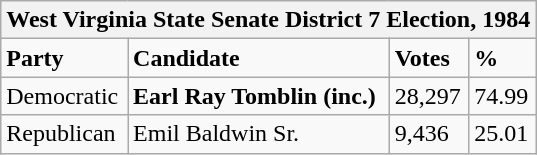<table class="wikitable">
<tr>
<th colspan="4">West Virginia State Senate District 7 Election, 1984</th>
</tr>
<tr>
<td><strong>Party</strong></td>
<td><strong>Candidate</strong></td>
<td><strong>Votes</strong></td>
<td><strong>%</strong></td>
</tr>
<tr>
<td>Democratic</td>
<td><strong>Earl Ray Tomblin (inc.)</strong></td>
<td>28,297</td>
<td>74.99</td>
</tr>
<tr>
<td>Republican</td>
<td>Emil Baldwin Sr.</td>
<td>9,436</td>
<td>25.01</td>
</tr>
</table>
